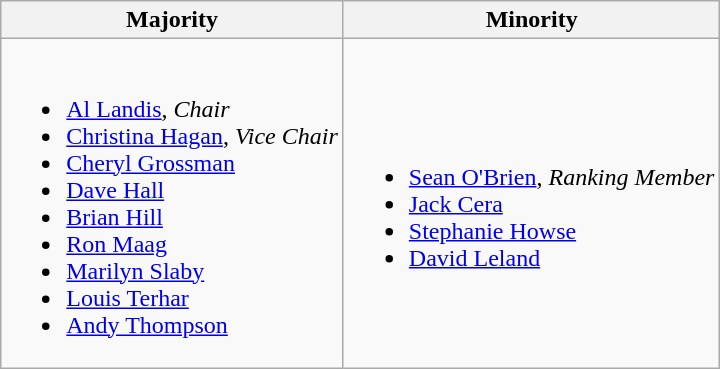<table class=wikitable>
<tr>
<th>Majority</th>
<th>Minority</th>
</tr>
<tr>
<td><br><ul><li><a href='#'>Al Landis</a>, <em>Chair</em></li><li><a href='#'>Christina Hagan</a>, <em>Vice Chair</em></li><li><a href='#'>Cheryl Grossman</a></li><li><a href='#'>Dave Hall</a></li><li><a href='#'>Brian Hill</a></li><li><a href='#'>Ron Maag</a></li><li><a href='#'>Marilyn Slaby</a></li><li><a href='#'>Louis Terhar</a></li><li><a href='#'>Andy Thompson</a></li></ul></td>
<td><br><ul><li><a href='#'>Sean O'Brien</a>, <em>Ranking Member</em></li><li><a href='#'>Jack Cera</a></li><li><a href='#'>Stephanie Howse</a></li><li><a href='#'>David Leland</a></li></ul></td>
</tr>
</table>
